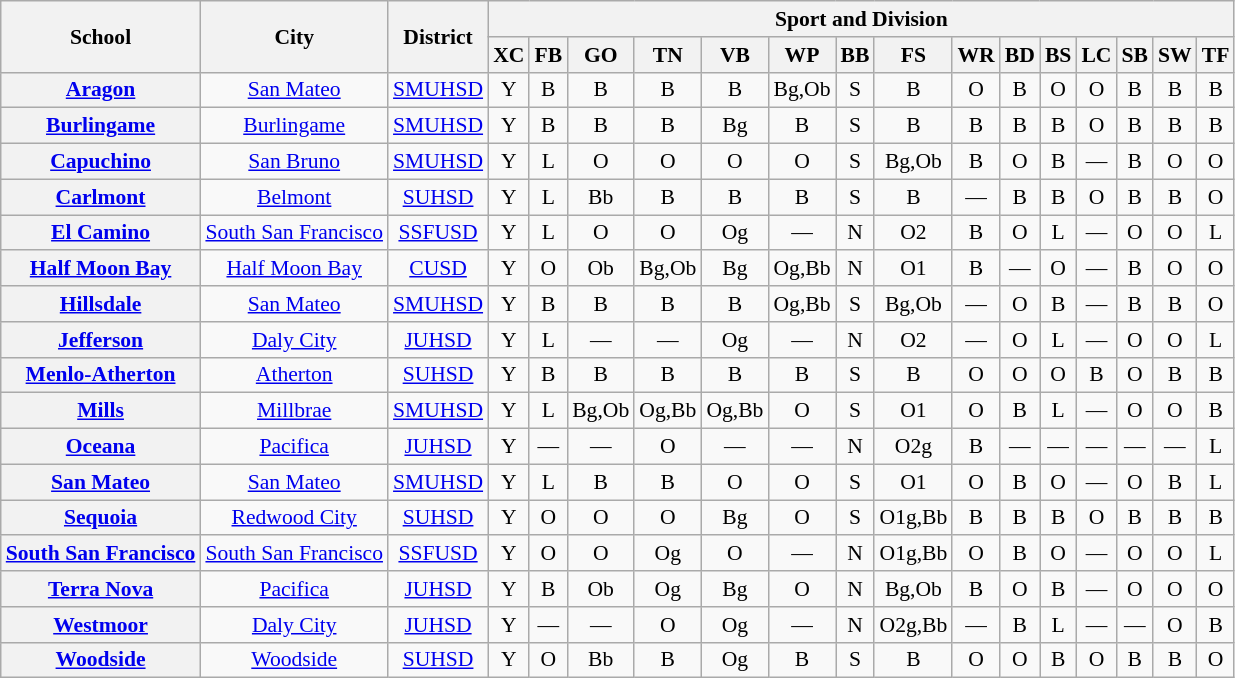<table class="wikitable sortable" style="text-align:center;font-size:90%;">
<tr>
<th rowspan=2>School</th>
<th rowspan=2>City</th>
<th rowspan=2>District</th>
<th colspan=15>Sport and Division</th>
</tr>
<tr scope="row">
<th>XC</th>
<th>FB</th>
<th>GO</th>
<th>TN</th>
<th>VB</th>
<th>WP</th>
<th>BB</th>
<th>FS</th>
<th>WR</th>
<th>BD</th>
<th>BS</th>
<th>LC</th>
<th>SB</th>
<th>SW</th>
<th>TF</th>
</tr>
<tr>
<th><a href='#'>Aragon</a></th>
<td><a href='#'>San Mateo</a></td>
<td><a href='#'>SMUHSD</a><br></td>
<td>Y</td>
<td>B</td>
<td>B</td>
<td>B</td>
<td>B</td>
<td>Bg,Ob</td>
<td>S</td>
<td>B</td>
<td>O</td>
<td>B</td>
<td>O</td>
<td>O</td>
<td>B</td>
<td>B</td>
<td>B</td>
</tr>
<tr>
<th><a href='#'>Burlingame</a></th>
<td><a href='#'>Burlingame</a></td>
<td><a href='#'>SMUHSD</a><br></td>
<td>Y</td>
<td>B</td>
<td>B</td>
<td>B</td>
<td>Bg</td>
<td>B</td>
<td>S</td>
<td>B</td>
<td>B</td>
<td>B</td>
<td>B</td>
<td>O</td>
<td>B</td>
<td>B</td>
<td>B</td>
</tr>
<tr>
<th><a href='#'>Capuchino</a></th>
<td><a href='#'>San Bruno</a></td>
<td><a href='#'>SMUHSD</a><br></td>
<td>Y</td>
<td>L</td>
<td>O</td>
<td>O</td>
<td>O</td>
<td>O</td>
<td>S</td>
<td>Bg,Ob</td>
<td>B</td>
<td>O</td>
<td>B</td>
<td>—</td>
<td>B</td>
<td>O</td>
<td>O</td>
</tr>
<tr>
<th><a href='#'>Carlmont</a></th>
<td><a href='#'>Belmont</a></td>
<td><a href='#'>SUHSD</a><br></td>
<td>Y</td>
<td>L</td>
<td>Bb</td>
<td>B</td>
<td>B</td>
<td>B</td>
<td>S</td>
<td>B</td>
<td>—</td>
<td>B</td>
<td>B</td>
<td>O</td>
<td>B</td>
<td>B</td>
<td>O</td>
</tr>
<tr>
<th><a href='#'>El Camino</a></th>
<td><a href='#'>South San Francisco</a></td>
<td><a href='#'>SSFUSD</a><br></td>
<td>Y</td>
<td>L</td>
<td>O</td>
<td>O</td>
<td>Og</td>
<td>—</td>
<td>N</td>
<td>O2</td>
<td>B</td>
<td>O</td>
<td>L</td>
<td>—</td>
<td>O</td>
<td>O</td>
<td>L</td>
</tr>
<tr>
<th><a href='#'>Half Moon Bay</a></th>
<td><a href='#'>Half Moon Bay</a></td>
<td><a href='#'>CUSD</a><br></td>
<td>Y</td>
<td>O</td>
<td>Ob</td>
<td>Bg,Ob</td>
<td>Bg</td>
<td>Og,Bb</td>
<td>N</td>
<td>O1</td>
<td>B</td>
<td>—</td>
<td>O</td>
<td>—</td>
<td>B</td>
<td>O</td>
<td>O</td>
</tr>
<tr>
<th><a href='#'>Hillsdale</a></th>
<td><a href='#'>San Mateo</a></td>
<td><a href='#'>SMUHSD</a><br></td>
<td>Y</td>
<td>B</td>
<td>B</td>
<td>B</td>
<td>B</td>
<td>Og,Bb</td>
<td>S</td>
<td>Bg,Ob</td>
<td>—</td>
<td>O</td>
<td>B</td>
<td>—</td>
<td>B</td>
<td>B</td>
<td>O</td>
</tr>
<tr>
<th><a href='#'>Jefferson</a></th>
<td><a href='#'>Daly City</a></td>
<td><a href='#'>JUHSD</a><br></td>
<td>Y</td>
<td>L</td>
<td>—</td>
<td>—</td>
<td>Og</td>
<td>—</td>
<td>N</td>
<td>O2</td>
<td>—</td>
<td>O</td>
<td>L</td>
<td>—</td>
<td>O</td>
<td>O</td>
<td>L</td>
</tr>
<tr>
<th><a href='#'>Menlo-Atherton</a></th>
<td><a href='#'>Atherton</a></td>
<td><a href='#'>SUHSD</a><br></td>
<td>Y</td>
<td>B</td>
<td>B</td>
<td>B</td>
<td>B</td>
<td>B</td>
<td>S</td>
<td>B</td>
<td>O</td>
<td>O</td>
<td>O</td>
<td>B</td>
<td>O</td>
<td>B</td>
<td>B</td>
</tr>
<tr>
<th><a href='#'>Mills</a></th>
<td><a href='#'>Millbrae</a></td>
<td><a href='#'>SMUHSD</a><br></td>
<td>Y</td>
<td>L</td>
<td>Bg,Ob</td>
<td>Og,Bb</td>
<td>Og,Bb</td>
<td>O</td>
<td>S</td>
<td>O1</td>
<td>O</td>
<td>B</td>
<td>L</td>
<td>—</td>
<td>O</td>
<td>O</td>
<td>B</td>
</tr>
<tr>
<th><a href='#'>Oceana</a></th>
<td><a href='#'>Pacifica</a></td>
<td><a href='#'>JUHSD</a><br></td>
<td>Y</td>
<td>—</td>
<td>—</td>
<td>O</td>
<td>—</td>
<td>—</td>
<td>N</td>
<td>O2g</td>
<td>B</td>
<td>—</td>
<td>—</td>
<td>—</td>
<td>—</td>
<td>—</td>
<td>L</td>
</tr>
<tr>
<th><a href='#'>San Mateo</a></th>
<td><a href='#'>San Mateo</a></td>
<td><a href='#'>SMUHSD</a><br></td>
<td>Y</td>
<td>L</td>
<td>B</td>
<td>B</td>
<td>O</td>
<td>O</td>
<td>S</td>
<td>O1</td>
<td>O</td>
<td>B</td>
<td>O</td>
<td>—</td>
<td>O</td>
<td>B</td>
<td>L</td>
</tr>
<tr>
<th><a href='#'>Sequoia</a></th>
<td><a href='#'>Redwood City</a></td>
<td><a href='#'>SUHSD</a><br></td>
<td>Y</td>
<td>O</td>
<td>O</td>
<td>O</td>
<td>Bg</td>
<td>O</td>
<td>S</td>
<td>O1g,Bb</td>
<td>B</td>
<td>B</td>
<td>B</td>
<td>O</td>
<td>B</td>
<td>B</td>
<td>B</td>
</tr>
<tr>
<th><a href='#'>South San Francisco</a></th>
<td><a href='#'>South San Francisco</a></td>
<td><a href='#'>SSFUSD</a><br></td>
<td>Y</td>
<td>O</td>
<td>O</td>
<td>Og</td>
<td>O</td>
<td>—</td>
<td>N</td>
<td>O1g,Bb</td>
<td>O</td>
<td>B</td>
<td>O</td>
<td>—</td>
<td>O</td>
<td>O</td>
<td>L</td>
</tr>
<tr>
<th><a href='#'>Terra Nova</a></th>
<td><a href='#'>Pacifica</a></td>
<td><a href='#'>JUHSD</a><br></td>
<td>Y</td>
<td>B</td>
<td>Ob</td>
<td>Og</td>
<td>Bg</td>
<td>O</td>
<td>N</td>
<td>Bg,Ob</td>
<td>B</td>
<td>O</td>
<td>B</td>
<td>—</td>
<td>O</td>
<td>O</td>
<td>O</td>
</tr>
<tr>
<th><a href='#'>Westmoor</a></th>
<td><a href='#'>Daly City</a></td>
<td><a href='#'>JUHSD</a><br></td>
<td>Y</td>
<td>—</td>
<td>—</td>
<td>O</td>
<td>Og</td>
<td>—</td>
<td>N</td>
<td>O2g,Bb</td>
<td>—</td>
<td>B</td>
<td>L</td>
<td>—</td>
<td>—</td>
<td>O</td>
<td>B</td>
</tr>
<tr>
<th><a href='#'>Woodside</a></th>
<td><a href='#'>Woodside</a></td>
<td><a href='#'>SUHSD</a><br></td>
<td>Y</td>
<td>O</td>
<td>Bb</td>
<td>B</td>
<td>Og</td>
<td>B</td>
<td>S</td>
<td>B</td>
<td>O</td>
<td>O</td>
<td>B</td>
<td>O</td>
<td>B</td>
<td>B</td>
<td>O</td>
</tr>
</table>
